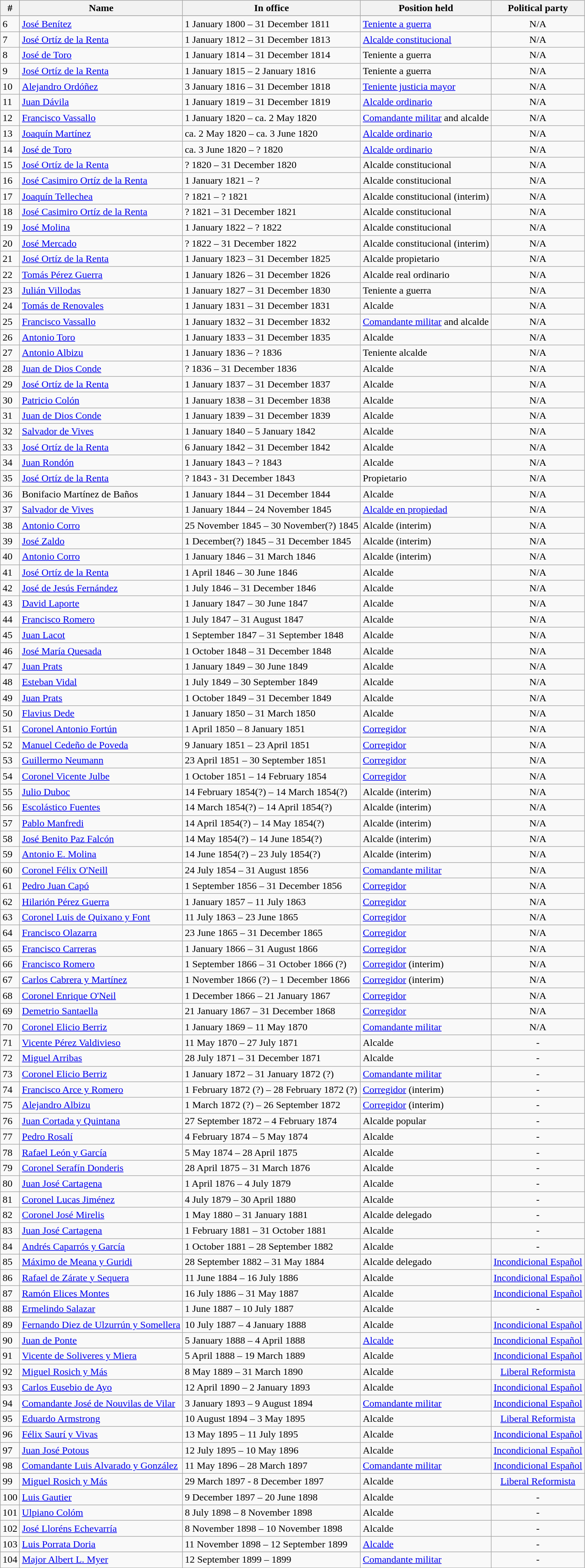<table class="wikitable">
<tr>
<th>#</th>
<th>Name</th>
<th>In office</th>
<th>Position held</th>
<th>Political party</th>
</tr>
<tr>
</tr>
<tr>
<td>6</td>
<td><a href='#'>José Benítez</a></td>
<td>1 January 1800 – 31 December 1811</td>
<td><a href='#'>Teniente a guerra</a></td>
<td align=center>N/A</td>
</tr>
<tr>
<td>7</td>
<td><a href='#'>José Ortíz de la Renta</a></td>
<td>1 January 1812 – 31 December 1813</td>
<td><a href='#'>Alcalde constitucional</a></td>
<td align=center>N/A</td>
</tr>
<tr>
<td>8</td>
<td><a href='#'>José de Toro</a></td>
<td>1 January 1814 – 31 December 1814</td>
<td>Teniente a guerra</td>
<td align=center>N/A</td>
</tr>
<tr>
<td>9</td>
<td><a href='#'>José Ortíz de la Renta</a></td>
<td>1 January 1815 – 2 January 1816</td>
<td>Teniente a guerra</td>
<td align=center>N/A</td>
</tr>
<tr>
<td>10</td>
<td><a href='#'>Alejandro Ordóñez</a></td>
<td>3 January 1816 – 31 December 1818</td>
<td><a href='#'>Teniente justicia mayor</a></td>
<td align=center>N/A</td>
</tr>
<tr>
<td>11</td>
<td><a href='#'>Juan Dávila</a></td>
<td>1 January 1819 – 31 December 1819</td>
<td><a href='#'>Alcalde ordinario</a></td>
<td align=center>N/A</td>
</tr>
<tr>
<td>12</td>
<td><a href='#'>Francisco Vassallo</a></td>
<td>1 January 1820 – ca. 2 May 1820</td>
<td><a href='#'>Comandante militar</a> and alcalde</td>
<td align=center>N/A</td>
</tr>
<tr>
<td>13</td>
<td><a href='#'>Joaquín Martínez</a></td>
<td>ca. 2 May 1820 – ca. 3 June 1820</td>
<td><a href='#'>Alcalde ordinario</a></td>
<td align=center>N/A</td>
</tr>
<tr>
<td>14</td>
<td><a href='#'>José de Toro</a></td>
<td>ca. 3 June 1820 – ? 1820</td>
<td><a href='#'>Alcalde ordinario</a></td>
<td align=center>N/A</td>
</tr>
<tr>
<td>15</td>
<td><a href='#'>José Ortíz de la Renta</a></td>
<td>? 1820 – 31 December 1820</td>
<td>Alcalde constitucional</td>
<td align=center>N/A</td>
</tr>
<tr>
<td>16</td>
<td><a href='#'>José Casimiro Ortíz de la Renta</a></td>
<td>1 January 1821 – ?</td>
<td>Alcalde constitucional</td>
<td align=center>N/A</td>
</tr>
<tr>
<td>17</td>
<td><a href='#'>Joaquín Tellechea</a></td>
<td>? 1821 – ? 1821</td>
<td>Alcalde constitucional (interim)</td>
<td align=center>N/A</td>
</tr>
<tr>
<td>18</td>
<td><a href='#'>José Casimiro Ortíz de la Renta</a></td>
<td>? 1821 – 31 December 1821</td>
<td>Alcalde constitucional</td>
<td align=center>N/A</td>
</tr>
<tr>
<td>19</td>
<td><a href='#'>José Molina</a></td>
<td>1 January 1822 – ? 1822</td>
<td>Alcalde constitucional</td>
<td align=center>N/A</td>
</tr>
<tr>
<td>20</td>
<td><a href='#'>José Mercado</a></td>
<td>? 1822 – 31 December 1822</td>
<td>Alcalde constitucional (interim)</td>
<td align=center>N/A</td>
</tr>
<tr>
<td>21</td>
<td><a href='#'>José Ortíz de la Renta</a></td>
<td>1 January 1823 – 31 December 1825</td>
<td>Alcalde propietario</td>
<td align=center>N/A</td>
</tr>
<tr>
<td>22</td>
<td><a href='#'>Tomás Pérez Guerra</a></td>
<td>1 January 1826 – 31 December 1826</td>
<td>Alcalde real ordinario</td>
<td align=center>N/A</td>
</tr>
<tr>
<td>23</td>
<td><a href='#'>Julián Villodas</a></td>
<td>1 January 1827 – 31 December 1830</td>
<td>Teniente a guerra</td>
<td align=center>N/A</td>
</tr>
<tr>
<td>24</td>
<td><a href='#'>Tomás de Renovales</a></td>
<td>1 January 1831 – 31 December 1831</td>
<td>Alcalde</td>
<td align=center>N/A</td>
</tr>
<tr>
<td>25</td>
<td><a href='#'>Francisco Vassallo</a></td>
<td>1 January 1832 – 31 December 1832</td>
<td><a href='#'>Comandante militar</a> and alcalde</td>
<td align=center>N/A</td>
</tr>
<tr>
<td>26</td>
<td><a href='#'>Antonio Toro</a></td>
<td>1 January 1833 – 31 December 1835</td>
<td>Alcalde</td>
<td align=center>N/A</td>
</tr>
<tr>
<td>27</td>
<td><a href='#'>Antonio Albizu</a></td>
<td>1 January 1836 – ? 1836</td>
<td>Teniente alcalde</td>
<td align=center>N/A</td>
</tr>
<tr>
<td>28</td>
<td><a href='#'>Juan de Dios Conde</a></td>
<td>? 1836 – 31 December 1836</td>
<td>Alcalde</td>
<td align=center>N/A</td>
</tr>
<tr>
<td>29</td>
<td><a href='#'>José Ortíz de la Renta</a></td>
<td>1 January 1837 – 31 December 1837</td>
<td>Alcalde</td>
<td align=center>N/A</td>
</tr>
<tr>
<td>30</td>
<td><a href='#'>Patricio Colón</a></td>
<td>1 January 1838 – 31 December 1838</td>
<td>Alcalde</td>
<td align=center>N/A</td>
</tr>
<tr>
<td>31</td>
<td><a href='#'>Juan de Dios Conde</a></td>
<td>1 January 1839 – 31 December 1839</td>
<td>Alcalde</td>
<td align=center>N/A</td>
</tr>
<tr>
<td>32</td>
<td><a href='#'>Salvador de Vives</a></td>
<td>1 January 1840 – 5 January 1842</td>
<td>Alcalde</td>
<td align=center>N/A</td>
</tr>
<tr>
<td>33</td>
<td><a href='#'>José Ortíz de la Renta</a></td>
<td>6 January 1842 – 31 December 1842</td>
<td>Alcalde</td>
<td align=center>N/A</td>
</tr>
<tr>
<td>34</td>
<td><a href='#'>Juan Rondón</a></td>
<td>1 January 1843 – ? 1843</td>
<td>Alcalde</td>
<td align=center>N/A</td>
</tr>
<tr>
<td>35</td>
<td><a href='#'>José Ortíz de la Renta</a></td>
<td>? 1843 - 31 December 1843</td>
<td>Propietario</td>
<td align=center>N/A</td>
</tr>
<tr>
<td>36</td>
<td>Bonifacio Martínez de Baños</td>
<td>1 January 1844 – 31 December 1844</td>
<td>Alcalde</td>
<td align=center>N/A</td>
</tr>
<tr>
<td>37</td>
<td><a href='#'>Salvador de Vives</a></td>
<td>1 January 1844 – 24 November 1845</td>
<td><a href='#'>Alcalde en propiedad</a></td>
<td align=center>N/A</td>
</tr>
<tr>
<td>38</td>
<td><a href='#'>Antonio Corro</a></td>
<td>25 November 1845 – 30 November(?) 1845</td>
<td>Alcalde (interim)</td>
<td align=center>N/A</td>
</tr>
<tr>
<td>39</td>
<td><a href='#'>José Zaldo</a></td>
<td>1 December(?) 1845 – 31 December 1845</td>
<td>Alcalde (interim)</td>
<td align=center>N/A</td>
</tr>
<tr>
<td>40</td>
<td><a href='#'>Antonio Corro</a></td>
<td>1 January 1846 – 31 March 1846</td>
<td>Alcalde (interim)</td>
<td align=center>N/A</td>
</tr>
<tr>
<td>41</td>
<td><a href='#'>José Ortíz de la Renta</a></td>
<td>1 April 1846 – 30 June 1846</td>
<td>Alcalde</td>
<td align=center>N/A</td>
</tr>
<tr>
<td>42</td>
<td><a href='#'>José de Jesús Fernández</a></td>
<td>1 July 1846 – 31 December 1846</td>
<td>Alcalde</td>
<td align=center>N/A</td>
</tr>
<tr>
<td>43</td>
<td><a href='#'>David Laporte</a></td>
<td>1 January 1847 – 30 June 1847</td>
<td>Alcalde</td>
<td align=center>N/A</td>
</tr>
<tr>
<td>44</td>
<td><a href='#'>Francisco Romero</a></td>
<td>1 July 1847 – 31 August 1847</td>
<td>Alcalde</td>
<td align=center>N/A</td>
</tr>
<tr>
<td>45</td>
<td><a href='#'>Juan Lacot</a></td>
<td>1 September 1847 – 31 September 1848</td>
<td>Alcalde</td>
<td align=center>N/A</td>
</tr>
<tr>
<td>46</td>
<td><a href='#'>José María Quesada</a></td>
<td>1 October 1848 – 31 December 1848</td>
<td>Alcalde</td>
<td align=center>N/A</td>
</tr>
<tr>
<td>47</td>
<td><a href='#'>Juan Prats</a></td>
<td>1 January 1849 – 30 June 1849</td>
<td>Alcalde</td>
<td align=center>N/A</td>
</tr>
<tr>
<td>48</td>
<td><a href='#'>Esteban Vidal</a></td>
<td>1 July 1849 – 30 September 1849</td>
<td>Alcalde</td>
<td align=center>N/A</td>
</tr>
<tr>
<td>49</td>
<td><a href='#'>Juan Prats</a></td>
<td>1 October 1849 – 31 December 1849</td>
<td>Alcalde</td>
<td align=center>N/A</td>
</tr>
<tr>
<td>50</td>
<td><a href='#'>Flavius Dede</a></td>
<td>1 January 1850 – 31 March 1850</td>
<td>Alcalde</td>
<td align=center>N/A</td>
</tr>
<tr>
<td>51</td>
<td><a href='#'>Coronel Antonio Fortún</a></td>
<td>1 April 1850 – 8 January 1851</td>
<td><a href='#'>Corregidor</a></td>
<td align=center>N/A</td>
</tr>
<tr>
<td>52</td>
<td><a href='#'>Manuel Cedeño de Poveda</a></td>
<td>9 January 1851 – 23 April 1851</td>
<td><a href='#'>Corregidor</a></td>
<td align=center>N/A</td>
</tr>
<tr>
<td>53</td>
<td><a href='#'>Guillermo Neumann</a></td>
<td>23 April 1851 – 30 September 1851</td>
<td><a href='#'>Corregidor</a></td>
<td align=center>N/A</td>
</tr>
<tr>
<td>54</td>
<td><a href='#'>Coronel Vicente Julbe</a></td>
<td>1 October 1851 – 14 February 1854</td>
<td><a href='#'>Corregidor</a></td>
<td align=center>N/A</td>
</tr>
<tr>
<td>55</td>
<td><a href='#'>Julio Duboc</a></td>
<td>14 February 1854(?) – 14 March 1854(?)</td>
<td>Alcalde (interim)</td>
<td align=center>N/A</td>
</tr>
<tr>
<td>56</td>
<td><a href='#'>Escolástico Fuentes</a></td>
<td>14 March 1854(?) – 14 April 1854(?)</td>
<td>Alcalde (interim)</td>
<td align=center>N/A</td>
</tr>
<tr>
<td>57</td>
<td><a href='#'>Pablo Manfredi</a></td>
<td>14 April 1854(?) – 14 May 1854(?)</td>
<td>Alcalde (interim)</td>
<td align=center>N/A</td>
</tr>
<tr>
<td>58</td>
<td><a href='#'>José Benito Paz Falcón</a></td>
<td>14 May 1854(?) – 14 June 1854(?)</td>
<td>Alcalde (interim)</td>
<td align=center>N/A</td>
</tr>
<tr>
<td>59</td>
<td><a href='#'>Antonio E. Molina</a></td>
<td>14 June 1854(?) – 23 July 1854(?)</td>
<td>Alcalde (interim)</td>
<td align=center>N/A</td>
</tr>
<tr>
<td>60</td>
<td><a href='#'>Coronel Félix O'Neill</a></td>
<td>24 July 1854 – 31 August 1856</td>
<td><a href='#'>Comandante militar</a></td>
<td align=center>N/A</td>
</tr>
<tr>
<td>61</td>
<td><a href='#'>Pedro Juan Capó</a></td>
<td>1 September 1856 – 31 December 1856</td>
<td><a href='#'>Corregidor</a></td>
<td align=center>N/A</td>
</tr>
<tr>
<td>62</td>
<td><a href='#'>Hilarión Pérez Guerra</a></td>
<td>1 January 1857 – 11 July 1863</td>
<td><a href='#'>Corregidor</a></td>
<td align=center>N/A</td>
</tr>
<tr>
<td>63</td>
<td><a href='#'>Coronel Luis de Quixano y Font</a></td>
<td>11 July 1863 – 23 June 1865</td>
<td><a href='#'>Corregidor</a></td>
<td align=center>N/A</td>
</tr>
<tr>
<td>64</td>
<td><a href='#'>Francisco Olazarra</a></td>
<td>23 June 1865 – 31 December 1865</td>
<td><a href='#'>Corregidor</a></td>
<td align=center>N/A</td>
</tr>
<tr>
<td>65</td>
<td><a href='#'>Francisco Carreras</a></td>
<td>1 January 1866 – 31 August 1866</td>
<td><a href='#'>Corregidor</a></td>
<td align=center>N/A</td>
</tr>
<tr>
<td>66</td>
<td><a href='#'>Francisco Romero</a></td>
<td>1 September 1866 – 31 October 1866 (?)</td>
<td><a href='#'>Corregidor</a> (interim)</td>
<td align=center>N/A</td>
</tr>
<tr>
<td>67</td>
<td><a href='#'>Carlos Cabrera y Martínez</a></td>
<td>1 November 1866 (?) – 1 December 1866</td>
<td><a href='#'>Corregidor</a> (interim)</td>
<td align=center>N/A</td>
</tr>
<tr>
<td>68</td>
<td><a href='#'>Coronel Enrique O'Neil</a></td>
<td>1 December 1866 – 21 January 1867</td>
<td><a href='#'>Corregidor</a></td>
<td align=center>N/A</td>
</tr>
<tr>
<td>69</td>
<td><a href='#'>Demetrio Santaella</a></td>
<td>21 January 1867 – 31 December 1868</td>
<td><a href='#'>Corregidor</a></td>
<td align=center>N/A</td>
</tr>
<tr>
<td>70</td>
<td><a href='#'>Coronel Elicio Berriz</a></td>
<td>1 January 1869 – 11 May 1870</td>
<td><a href='#'>Comandante militar</a></td>
<td align=center>N/A</td>
</tr>
<tr>
<td>71</td>
<td><a href='#'>Vicente Pérez Valdivieso</a></td>
<td>11 May 1870 – 27 July 1871</td>
<td>Alcalde</td>
<td align=center>-</td>
</tr>
<tr>
<td>72</td>
<td><a href='#'>Miguel Arribas</a></td>
<td>28 July 1871 – 31 December 1871</td>
<td>Alcalde</td>
<td align=center>-</td>
</tr>
<tr>
<td>73</td>
<td><a href='#'>Coronel Elicio Berriz</a></td>
<td>1 January 1872 – 31 January 1872 (?)</td>
<td><a href='#'>Comandante militar</a></td>
<td align=center>-</td>
</tr>
<tr>
<td>74</td>
<td><a href='#'>Francisco Arce y Romero</a></td>
<td>1 February 1872 (?) – 28 February 1872 (?)</td>
<td><a href='#'>Corregidor</a> (interim)</td>
<td align=center>-</td>
</tr>
<tr>
<td>75</td>
<td><a href='#'>Alejandro Albizu</a></td>
<td>1 March 1872 (?) – 26 September 1872</td>
<td><a href='#'>Corregidor</a> (interim)</td>
<td align=center>-</td>
</tr>
<tr>
<td>76</td>
<td><a href='#'>Juan Cortada y Quintana</a></td>
<td>27 September 1872 – 4 February 1874</td>
<td>Alcalde popular</td>
<td align=center>-</td>
</tr>
<tr>
<td>77</td>
<td><a href='#'>Pedro Rosalí</a></td>
<td>4 February 1874 – 5 May 1874</td>
<td>Alcalde</td>
<td align=center>-</td>
</tr>
<tr>
<td>78</td>
<td><a href='#'>Rafael León y García</a></td>
<td>5 May 1874 – 28 April 1875</td>
<td>Alcalde</td>
<td align=center>-</td>
</tr>
<tr>
<td>79</td>
<td><a href='#'>Coronel Serafín Donderis</a></td>
<td>28 April 1875 – 31 March 1876</td>
<td>Alcalde</td>
<td align=center>-</td>
</tr>
<tr>
<td>80</td>
<td><a href='#'>Juan José Cartagena</a></td>
<td>1 April 1876 – 4 July 1879</td>
<td>Alcalde</td>
<td align=center>-</td>
</tr>
<tr>
<td>81</td>
<td><a href='#'>Coronel Lucas Jiménez</a></td>
<td>4 July 1879 – 30 April 1880</td>
<td>Alcalde</td>
<td align=center>-</td>
</tr>
<tr>
<td>82</td>
<td><a href='#'>Coronel José Mirelis</a></td>
<td>1 May 1880 – 31 January 1881</td>
<td>Alcalde delegado</td>
<td align=center>-</td>
</tr>
<tr>
<td>83</td>
<td><a href='#'>Juan José Cartagena</a></td>
<td>1 February 1881 – 31 October 1881</td>
<td>Alcalde</td>
<td align=center>-</td>
</tr>
<tr>
<td>84</td>
<td><a href='#'>Andrés Caparrós y García</a></td>
<td>1 October 1881 – 28 September 1882</td>
<td>Alcalde</td>
<td align=center>-</td>
</tr>
<tr>
<td>85</td>
<td><a href='#'>Máximo de Meana y Guridi</a></td>
<td>28 September 1882 – 31 May 1884</td>
<td>Alcalde delegado</td>
<td align=center><a href='#'>Incondicional Español</a></td>
</tr>
<tr>
<td>86</td>
<td><a href='#'>Rafael de Zárate y Sequera</a></td>
<td>11 June 1884 – 16 July 1886</td>
<td>Alcalde</td>
<td align=center><a href='#'>Incondicional Español</a></td>
</tr>
<tr>
<td>87</td>
<td><a href='#'>Ramón Elices Montes</a></td>
<td>16 July 1886 – 31 May 1887</td>
<td>Alcalde</td>
<td align=center><a href='#'>Incondicional Español</a></td>
</tr>
<tr>
<td>88</td>
<td><a href='#'>Ermelindo Salazar</a></td>
<td>1 June 1887 – 10 July 1887</td>
<td>Alcalde</td>
<td align=center>-</td>
</tr>
<tr>
<td>89</td>
<td><a href='#'>Fernando Diez de Ulzurrún y Somellera</a></td>
<td>10 July 1887 – 4 January 1888</td>
<td>Alcalde</td>
<td align=center><a href='#'>Incondicional Español</a></td>
</tr>
<tr>
<td>90</td>
<td><a href='#'>Juan de Ponte</a></td>
<td>5 January 1888 – 4 April 1888</td>
<td><a href='#'>Alcalde</a></td>
<td align=center><a href='#'>Incondicional Español</a></td>
</tr>
<tr>
<td>91</td>
<td><a href='#'>Vicente de Soliveres y Miera</a></td>
<td>5 April 1888 – 19 March 1889</td>
<td>Alcalde</td>
<td align=center><a href='#'>Incondicional Español</a></td>
</tr>
<tr>
<td>92</td>
<td><a href='#'>Miguel Rosich y Más</a></td>
<td>8 May 1889 – 31 March 1890</td>
<td>Alcalde</td>
<td align=center><a href='#'>Liberal Reformista</a></td>
</tr>
<tr>
<td>93</td>
<td><a href='#'>Carlos Eusebio de Ayo</a></td>
<td>12 April 1890 – 2 January 1893</td>
<td>Alcalde</td>
<td align=center><a href='#'>Incondicional Español</a></td>
</tr>
<tr>
<td>94</td>
<td><a href='#'>Comandante José de Nouvilas de Vilar</a></td>
<td>3 January 1893 – 9 August 1894</td>
<td><a href='#'>Comandante militar</a></td>
<td align=center><a href='#'>Incondicional Español</a></td>
</tr>
<tr>
<td>95</td>
<td><a href='#'>Eduardo Armstrong</a></td>
<td>10 August 1894 – 3 May 1895</td>
<td>Alcalde</td>
<td align=center><a href='#'>Liberal Reformista</a></td>
</tr>
<tr>
<td>96</td>
<td><a href='#'>Félix Saurí y Vivas</a></td>
<td>13 May 1895 – 11 July 1895</td>
<td>Alcalde</td>
<td align=center><a href='#'>Incondicional Español</a></td>
</tr>
<tr>
<td>97</td>
<td><a href='#'>Juan José Potous</a></td>
<td>12 July 1895 – 10 May 1896</td>
<td>Alcalde</td>
<td align=center><a href='#'>Incondicional Español</a></td>
</tr>
<tr>
<td>98</td>
<td><a href='#'>Comandante Luis Alvarado y González</a></td>
<td>11 May 1896 – 28 March 1897</td>
<td><a href='#'>Comandante militar</a></td>
<td align=center><a href='#'>Incondicional Español</a></td>
</tr>
<tr>
<td>99</td>
<td><a href='#'>Miguel Rosich y Más</a></td>
<td>29 March 1897 - 8 December 1897</td>
<td>Alcalde</td>
<td align=center><a href='#'>Liberal Reformista</a></td>
</tr>
<tr>
<td>100</td>
<td><a href='#'>Luis Gautier</a></td>
<td>9 December 1897 – 20 June 1898</td>
<td>Alcalde</td>
<td align=center>-</td>
</tr>
<tr>
<td>101</td>
<td><a href='#'>Ulpiano Colóm</a></td>
<td>8 July 1898 – 8 November 1898</td>
<td>Alcalde</td>
<td align=center>-</td>
</tr>
<tr>
<td>102</td>
<td><a href='#'>José Lloréns Echevarría</a></td>
<td>8 November 1898 – 10 November 1898</td>
<td>Alcalde</td>
<td align=center>-</td>
</tr>
<tr>
<td>103</td>
<td><a href='#'>Luis Porrata Doria</a></td>
<td>11 November 1898 – 12 September 1899</td>
<td><a href='#'>Alcalde</a></td>
<td align=center>-</td>
</tr>
<tr>
<td>104</td>
<td><a href='#'>Major Albert L. Myer</a></td>
<td>12 September 1899 – 1899</td>
<td><a href='#'>Comandante militar</a></td>
<td align=center>-</td>
</tr>
</table>
